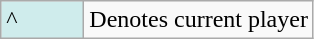<table class="wikitable">
<tr>
<td style="background:#cfecec; width:3em;">^</td>
<td>Denotes current player</td>
</tr>
</table>
